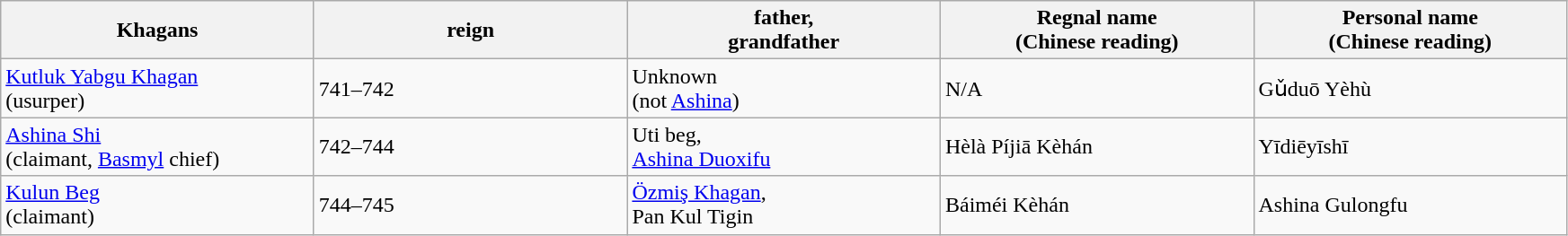<table class="sortable wikitable">
<tr>
<th width="225">Khagans</th>
<th width="225">reign</th>
<th width="225">father,<br>grandfather</th>
<th width="225">Regnal name<br>(Chinese reading)</th>
<th width="225">Personal name<br>(Chinese reading)</th>
</tr>
<tr>
<td><a href='#'>Kutluk Yabgu Khagan</a><br>(usurper)</td>
<td>741–742</td>
<td>Unknown<br>(not <a href='#'>Ashina</a>)</td>
<td>N/A</td>
<td>Gǔduō Yèhù</td>
</tr>
<tr>
<td><a href='#'>Ashina Shi</a><br>(claimant, <a href='#'>Basmyl</a> chief)</td>
<td>742–744</td>
<td>Uti beg,<br><a href='#'>Ashina Duoxifu</a></td>
<td>Hèlà Píjiā Kèhán</td>
<td>Yīdiēyīshī</td>
</tr>
<tr>
<td><a href='#'>Kulun Beg</a><br>(claimant)</td>
<td>744–745</td>
<td><a href='#'>Özmiş Khagan</a>,<br>Pan Kul Tigin</td>
<td>Báiméi Kèhán</td>
<td>Ashina Gulongfu</td>
</tr>
</table>
